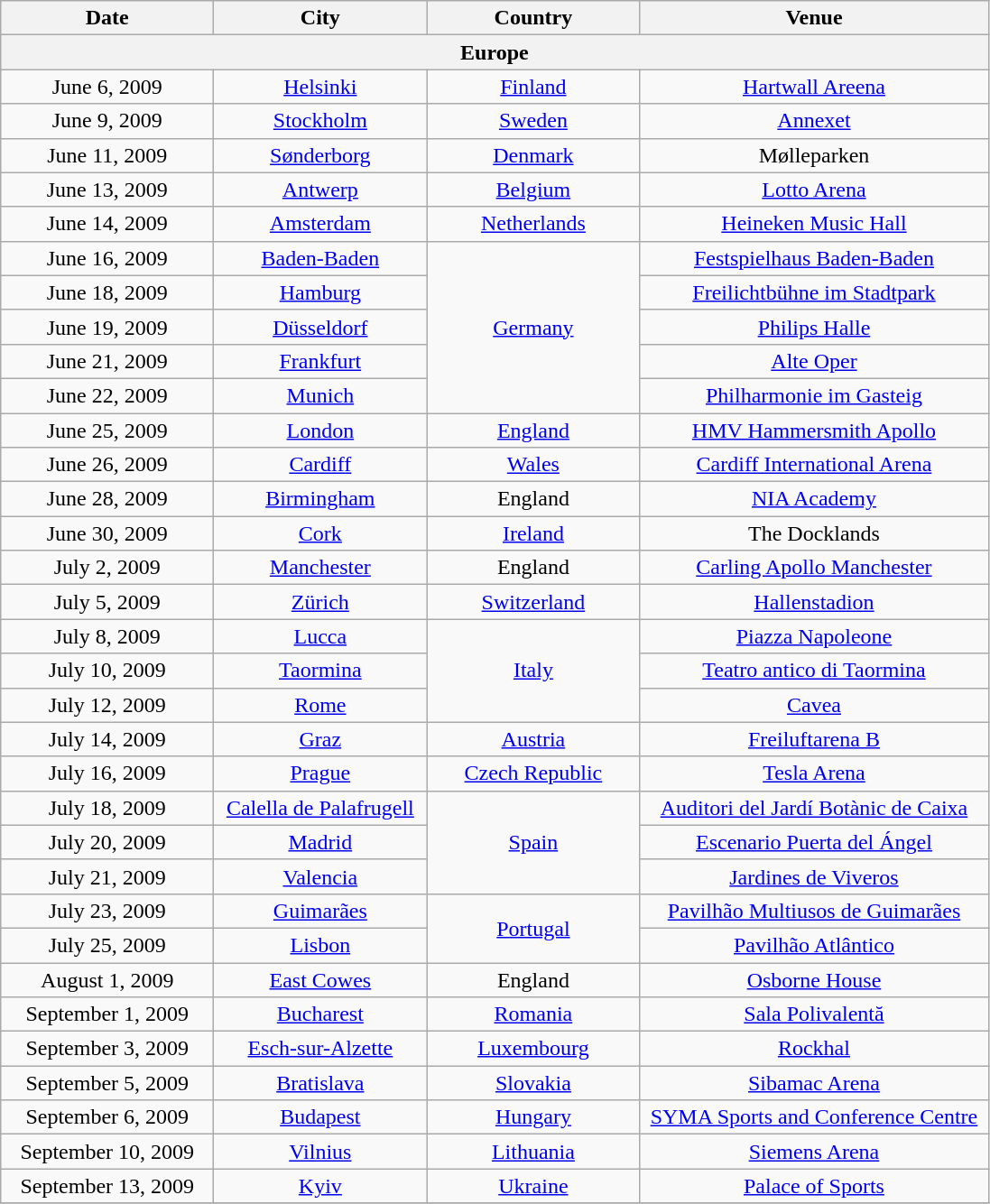<table class="wikitable" style="text-align:center;">
<tr>
<th style="width:150px;">Date</th>
<th style="width:150px;">City</th>
<th style="width:150px;">Country</th>
<th style="width:250px;">Venue</th>
</tr>
<tr>
<th colspan="4">Europe</th>
</tr>
<tr>
<td>June 6, 2009</td>
<td><a href='#'>Helsinki</a></td>
<td><a href='#'>Finland</a></td>
<td><a href='#'>Hartwall Areena</a></td>
</tr>
<tr>
<td>June 9, 2009</td>
<td><a href='#'>Stockholm</a></td>
<td><a href='#'>Sweden</a></td>
<td><a href='#'>Annexet</a></td>
</tr>
<tr>
<td>June 11, 2009</td>
<td><a href='#'>Sønderborg</a></td>
<td><a href='#'>Denmark</a></td>
<td>Mølleparken</td>
</tr>
<tr>
<td>June 13, 2009</td>
<td><a href='#'>Antwerp</a></td>
<td><a href='#'>Belgium</a></td>
<td><a href='#'>Lotto Arena</a></td>
</tr>
<tr>
<td>June 14, 2009</td>
<td><a href='#'>Amsterdam</a></td>
<td><a href='#'>Netherlands</a></td>
<td><a href='#'>Heineken Music Hall</a></td>
</tr>
<tr>
<td>June 16, 2009</td>
<td><a href='#'>Baden-Baden</a></td>
<td rowspan="5"><a href='#'>Germany</a></td>
<td><a href='#'>Festspielhaus Baden-Baden</a></td>
</tr>
<tr>
<td>June 18, 2009</td>
<td><a href='#'>Hamburg</a></td>
<td><a href='#'>Freilichtbühne im Stadtpark</a></td>
</tr>
<tr>
<td>June 19, 2009</td>
<td><a href='#'>Düsseldorf</a></td>
<td><a href='#'>Philips Halle</a></td>
</tr>
<tr>
<td>June 21, 2009</td>
<td><a href='#'>Frankfurt</a></td>
<td><a href='#'>Alte Oper</a></td>
</tr>
<tr>
<td>June 22, 2009</td>
<td><a href='#'>Munich</a></td>
<td><a href='#'>Philharmonie im Gasteig</a></td>
</tr>
<tr>
<td>June 25, 2009</td>
<td><a href='#'>London</a></td>
<td><a href='#'>England</a></td>
<td><a href='#'>HMV Hammersmith Apollo</a></td>
</tr>
<tr>
<td>June 26, 2009</td>
<td><a href='#'>Cardiff</a></td>
<td><a href='#'>Wales</a></td>
<td><a href='#'>Cardiff International Arena</a></td>
</tr>
<tr>
<td>June 28, 2009</td>
<td><a href='#'>Birmingham</a></td>
<td>England</td>
<td><a href='#'>NIA Academy</a></td>
</tr>
<tr>
<td>June 30, 2009</td>
<td><a href='#'>Cork</a></td>
<td><a href='#'>Ireland</a></td>
<td>The Docklands</td>
</tr>
<tr>
<td>July 2, 2009</td>
<td><a href='#'>Manchester</a></td>
<td>England</td>
<td><a href='#'>Carling Apollo Manchester</a></td>
</tr>
<tr>
<td>July 5, 2009</td>
<td><a href='#'>Zürich</a></td>
<td><a href='#'>Switzerland</a></td>
<td><a href='#'>Hallenstadion</a></td>
</tr>
<tr>
<td>July 8, 2009</td>
<td><a href='#'>Lucca</a></td>
<td rowspan="3"><a href='#'>Italy</a></td>
<td><a href='#'>Piazza Napoleone</a></td>
</tr>
<tr>
<td>July 10, 2009</td>
<td><a href='#'>Taormina</a></td>
<td><a href='#'>Teatro antico di Taormina</a></td>
</tr>
<tr>
<td>July 12, 2009</td>
<td><a href='#'>Rome</a></td>
<td><a href='#'>Cavea</a></td>
</tr>
<tr>
<td>July 14, 2009</td>
<td><a href='#'>Graz</a></td>
<td><a href='#'>Austria</a></td>
<td><a href='#'>Freiluftarena B</a></td>
</tr>
<tr>
<td>July 16, 2009</td>
<td><a href='#'>Prague</a></td>
<td><a href='#'>Czech Republic</a></td>
<td><a href='#'>Tesla Arena</a></td>
</tr>
<tr>
<td>July 18, 2009</td>
<td><a href='#'>Calella de Palafrugell</a></td>
<td rowspan="3"><a href='#'>Spain</a></td>
<td><a href='#'>Auditori del Jardí Botànic de Caixa</a></td>
</tr>
<tr>
<td>July 20, 2009</td>
<td><a href='#'>Madrid</a></td>
<td><a href='#'>Escenario Puerta del Ángel</a></td>
</tr>
<tr>
<td>July 21, 2009</td>
<td><a href='#'>Valencia</a></td>
<td><a href='#'>Jardines de Viveros</a></td>
</tr>
<tr>
<td>July 23, 2009</td>
<td><a href='#'>Guimarães</a></td>
<td rowspan="2"><a href='#'>Portugal</a></td>
<td><a href='#'>Pavilhão Multiusos de Guimarães</a></td>
</tr>
<tr>
<td>July 25, 2009</td>
<td><a href='#'>Lisbon</a></td>
<td><a href='#'>Pavilhão Atlântico</a></td>
</tr>
<tr>
<td>August 1, 2009</td>
<td><a href='#'>East Cowes</a></td>
<td>England</td>
<td><a href='#'>Osborne House</a></td>
</tr>
<tr>
<td>September 1, 2009</td>
<td><a href='#'>Bucharest</a></td>
<td><a href='#'>Romania</a></td>
<td><a href='#'>Sala Polivalentă</a></td>
</tr>
<tr>
<td>September 3, 2009</td>
<td><a href='#'>Esch-sur-Alzette</a></td>
<td><a href='#'>Luxembourg</a></td>
<td><a href='#'>Rockhal</a></td>
</tr>
<tr>
<td>September 5, 2009</td>
<td><a href='#'>Bratislava</a></td>
<td><a href='#'>Slovakia</a></td>
<td><a href='#'>Sibamac Arena</a></td>
</tr>
<tr>
<td>September 6, 2009</td>
<td><a href='#'>Budapest</a></td>
<td><a href='#'>Hungary</a></td>
<td><a href='#'>SYMA Sports and Conference Centre</a></td>
</tr>
<tr>
<td>September 10, 2009</td>
<td><a href='#'>Vilnius</a></td>
<td><a href='#'>Lithuania</a></td>
<td><a href='#'>Siemens Arena</a></td>
</tr>
<tr>
<td>September 13, 2009</td>
<td><a href='#'>Kyiv</a></td>
<td><a href='#'>Ukraine</a></td>
<td><a href='#'>Palace of Sports</a></td>
</tr>
<tr>
</tr>
</table>
